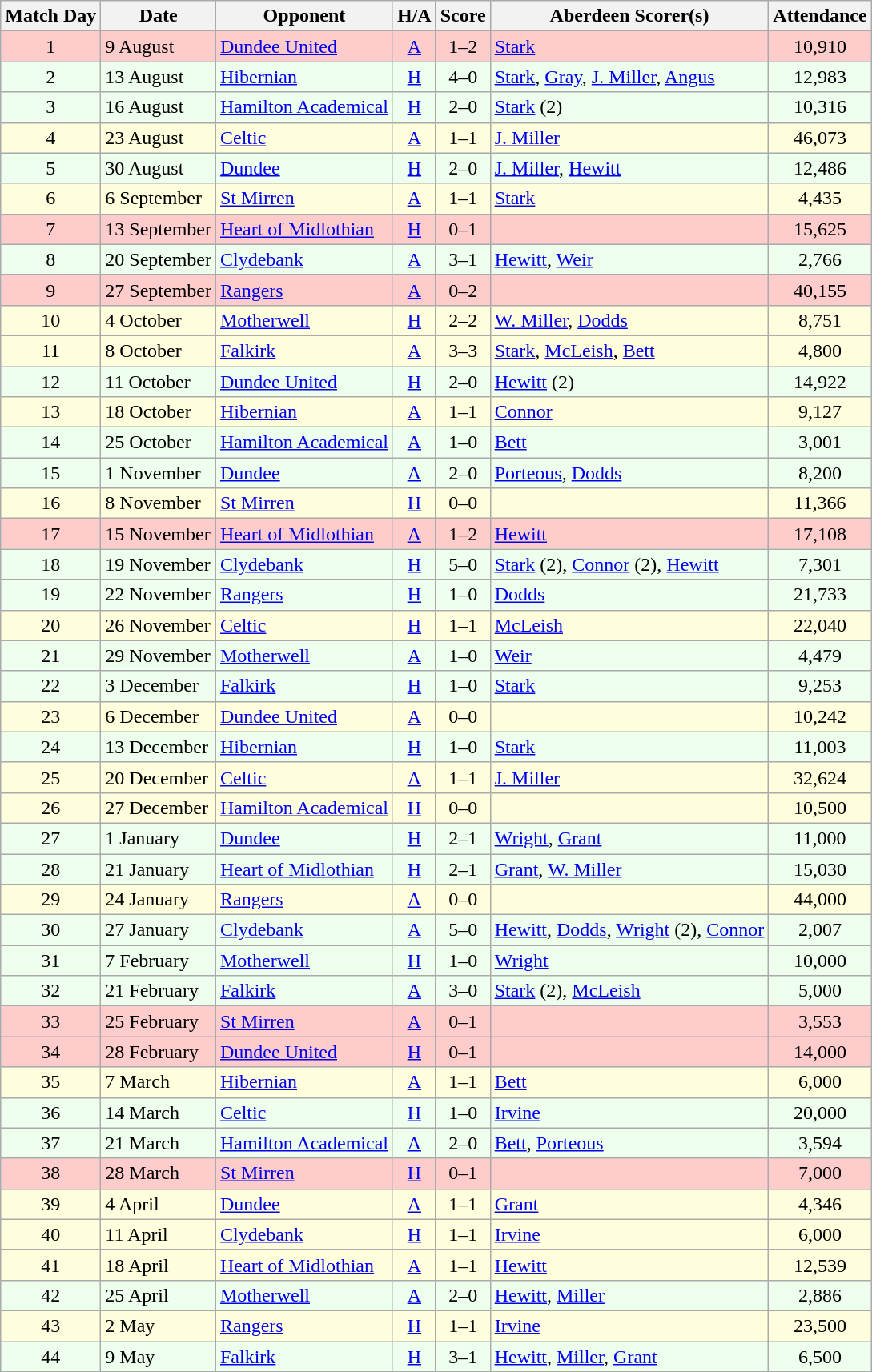<table class="wikitable" style="text-align:center">
<tr>
<th>Match Day</th>
<th>Date</th>
<th>Opponent</th>
<th>H/A</th>
<th>Score</th>
<th>Aberdeen Scorer(s)</th>
<th>Attendance</th>
</tr>
<tr bgcolor=#FFCCCC>
<td>1</td>
<td align=left>9 August</td>
<td align=left><a href='#'>Dundee United</a></td>
<td><a href='#'>A</a></td>
<td>1–2</td>
<td align=left><a href='#'>Stark</a></td>
<td>10,910</td>
</tr>
<tr bgcolor=#EEFFEE>
<td>2</td>
<td align=left>13 August</td>
<td align=left><a href='#'>Hibernian</a></td>
<td><a href='#'>H</a></td>
<td>4–0</td>
<td align=left><a href='#'>Stark</a>, <a href='#'>Gray</a>, <a href='#'>J. Miller</a>, <a href='#'>Angus</a></td>
<td>12,983</td>
</tr>
<tr bgcolor=#EEFFEE>
<td>3</td>
<td align=left>16 August</td>
<td align=left><a href='#'>Hamilton Academical</a></td>
<td><a href='#'>H</a></td>
<td>2–0</td>
<td align=left><a href='#'>Stark</a> (2)</td>
<td>10,316</td>
</tr>
<tr bgcolor=#FFFFDD>
<td>4</td>
<td align=left>23 August</td>
<td align=left><a href='#'>Celtic</a></td>
<td><a href='#'>A</a></td>
<td>1–1</td>
<td align=left><a href='#'>J. Miller</a></td>
<td>46,073</td>
</tr>
<tr bgcolor=#EEFFEE>
<td>5</td>
<td align=left>30 August</td>
<td align=left><a href='#'>Dundee</a></td>
<td><a href='#'>H</a></td>
<td>2–0</td>
<td align=left><a href='#'>J. Miller</a>, <a href='#'>Hewitt</a></td>
<td>12,486</td>
</tr>
<tr bgcolor=#FFFFDD>
<td>6</td>
<td align=left>6 September</td>
<td align=left><a href='#'>St Mirren</a></td>
<td><a href='#'>A</a></td>
<td>1–1</td>
<td align=left><a href='#'>Stark</a></td>
<td>4,435</td>
</tr>
<tr bgcolor=#FFCCCC>
<td>7</td>
<td align=left>13 September</td>
<td align=left><a href='#'>Heart of Midlothian</a></td>
<td><a href='#'>H</a></td>
<td>0–1</td>
<td align=left></td>
<td>15,625</td>
</tr>
<tr bgcolor=#EEFFEE>
<td>8</td>
<td align=left>20 September</td>
<td align=left><a href='#'>Clydebank</a></td>
<td><a href='#'>A</a></td>
<td>3–1</td>
<td align=left><a href='#'>Hewitt</a>, <a href='#'>Weir</a></td>
<td>2,766</td>
</tr>
<tr bgcolor=#FFCCCC>
<td>9</td>
<td align=left>27 September</td>
<td align=left><a href='#'>Rangers</a></td>
<td><a href='#'>A</a></td>
<td>0–2</td>
<td align=left></td>
<td>40,155</td>
</tr>
<tr bgcolor=#FFFFDD>
<td>10</td>
<td align=left>4 October</td>
<td align=left><a href='#'>Motherwell</a></td>
<td><a href='#'>H</a></td>
<td>2–2</td>
<td align=left><a href='#'>W. Miller</a>, <a href='#'>Dodds</a></td>
<td>8,751</td>
</tr>
<tr bgcolor=#FFFFDD>
<td>11</td>
<td align=left>8 October</td>
<td align=left><a href='#'>Falkirk</a></td>
<td><a href='#'>A</a></td>
<td>3–3</td>
<td align=left><a href='#'>Stark</a>, <a href='#'>McLeish</a>, <a href='#'>Bett</a></td>
<td>4,800</td>
</tr>
<tr bgcolor=#EEFFEE>
<td>12</td>
<td align=left>11 October</td>
<td align=left><a href='#'>Dundee United</a></td>
<td><a href='#'>H</a></td>
<td>2–0</td>
<td align=left><a href='#'>Hewitt</a> (2)</td>
<td>14,922</td>
</tr>
<tr bgcolor=#FFFFDD>
<td>13</td>
<td align=left>18 October</td>
<td align=left><a href='#'>Hibernian</a></td>
<td><a href='#'>A</a></td>
<td>1–1</td>
<td align=left><a href='#'>Connor</a></td>
<td>9,127</td>
</tr>
<tr bgcolor=#EEFFEE>
<td>14</td>
<td align=left>25 October</td>
<td align=left><a href='#'>Hamilton Academical</a></td>
<td><a href='#'>A</a></td>
<td>1–0</td>
<td align=left><a href='#'>Bett</a></td>
<td>3,001</td>
</tr>
<tr bgcolor=#EEFFEE>
<td>15</td>
<td align=left>1 November</td>
<td align=left><a href='#'>Dundee</a></td>
<td><a href='#'>A</a></td>
<td>2–0</td>
<td align=left><a href='#'>Porteous</a>, <a href='#'>Dodds</a></td>
<td>8,200</td>
</tr>
<tr bgcolor=#FFFFDD>
<td>16</td>
<td align=left>8 November</td>
<td align=left><a href='#'>St Mirren</a></td>
<td><a href='#'>H</a></td>
<td>0–0</td>
<td align=left></td>
<td>11,366</td>
</tr>
<tr bgcolor=#FFCCCC>
<td>17</td>
<td align=left>15 November</td>
<td align=left><a href='#'>Heart of Midlothian</a></td>
<td><a href='#'>A</a></td>
<td>1–2</td>
<td align=left><a href='#'>Hewitt</a></td>
<td>17,108</td>
</tr>
<tr bgcolor=#EEFFEE>
<td>18</td>
<td align=left>19 November</td>
<td align=left><a href='#'>Clydebank</a></td>
<td><a href='#'>H</a></td>
<td>5–0</td>
<td align=left><a href='#'>Stark</a> (2), <a href='#'>Connor</a> (2), <a href='#'>Hewitt</a></td>
<td>7,301</td>
</tr>
<tr bgcolor=#EEFFEE>
<td>19</td>
<td align=left>22 November</td>
<td align=left><a href='#'>Rangers</a></td>
<td><a href='#'>H</a></td>
<td>1–0</td>
<td align=left><a href='#'>Dodds</a></td>
<td>21,733</td>
</tr>
<tr bgcolor=#FFFFDD>
<td>20</td>
<td align=left>26 November</td>
<td align=left><a href='#'>Celtic</a></td>
<td><a href='#'>H</a></td>
<td>1–1</td>
<td align=left><a href='#'>McLeish</a></td>
<td>22,040</td>
</tr>
<tr bgcolor=#EEFFEE>
<td>21</td>
<td align=left>29 November</td>
<td align=left><a href='#'>Motherwell</a></td>
<td><a href='#'>A</a></td>
<td>1–0</td>
<td align=left><a href='#'>Weir</a></td>
<td>4,479</td>
</tr>
<tr bgcolor=#EEFFEE>
<td>22</td>
<td align=left>3 December</td>
<td align=left><a href='#'>Falkirk</a></td>
<td><a href='#'>H</a></td>
<td>1–0</td>
<td align=left><a href='#'>Stark</a></td>
<td>9,253</td>
</tr>
<tr bgcolor=#FFFFDD>
<td>23</td>
<td align=left>6 December</td>
<td align=left><a href='#'>Dundee United</a></td>
<td><a href='#'>A</a></td>
<td>0–0</td>
<td align=left></td>
<td>10,242</td>
</tr>
<tr bgcolor=#EEFFEE>
<td>24</td>
<td align=left>13 December</td>
<td align=left><a href='#'>Hibernian</a></td>
<td><a href='#'>H</a></td>
<td>1–0</td>
<td align=left><a href='#'>Stark</a></td>
<td>11,003</td>
</tr>
<tr bgcolor=#FFFFDD>
<td>25</td>
<td align=left>20 December</td>
<td align=left><a href='#'>Celtic</a></td>
<td><a href='#'>A</a></td>
<td>1–1</td>
<td align=left><a href='#'>J. Miller</a></td>
<td>32,624</td>
</tr>
<tr bgcolor=#FFFFDD>
<td>26</td>
<td align=left>27 December</td>
<td align=left><a href='#'>Hamilton Academical</a></td>
<td><a href='#'>H</a></td>
<td>0–0</td>
<td align=left></td>
<td>10,500</td>
</tr>
<tr bgcolor=#EEFFEE>
<td>27</td>
<td align=left>1 January</td>
<td align=left><a href='#'>Dundee</a></td>
<td><a href='#'>H</a></td>
<td>2–1</td>
<td align=left><a href='#'>Wright</a>, <a href='#'>Grant</a></td>
<td>11,000</td>
</tr>
<tr bgcolor=#EEFFEE>
<td>28</td>
<td align=left>21 January</td>
<td align=left><a href='#'>Heart of Midlothian</a></td>
<td><a href='#'>H</a></td>
<td>2–1</td>
<td align=left><a href='#'>Grant</a>, <a href='#'>W. Miller</a></td>
<td>15,030</td>
</tr>
<tr bgcolor=#FFFFDD>
<td>29</td>
<td align=left>24 January</td>
<td align=left><a href='#'>Rangers</a></td>
<td><a href='#'>A</a></td>
<td>0–0</td>
<td align=left></td>
<td>44,000</td>
</tr>
<tr bgcolor=#EEFFEE>
<td>30</td>
<td align=left>27 January</td>
<td align=left><a href='#'>Clydebank</a></td>
<td><a href='#'>A</a></td>
<td>5–0</td>
<td align=left><a href='#'>Hewitt</a>, <a href='#'>Dodds</a>, <a href='#'>Wright</a> (2), <a href='#'>Connor</a></td>
<td>2,007</td>
</tr>
<tr bgcolor=#EEFFEE>
<td>31</td>
<td align=left>7 February</td>
<td align=left><a href='#'>Motherwell</a></td>
<td><a href='#'>H</a></td>
<td>1–0</td>
<td align=left><a href='#'>Wright</a></td>
<td>10,000</td>
</tr>
<tr bgcolor=#EEFFEE>
<td>32</td>
<td align=left>21 February</td>
<td align=left><a href='#'>Falkirk</a></td>
<td><a href='#'>A</a></td>
<td>3–0</td>
<td align=left><a href='#'>Stark</a> (2), <a href='#'>McLeish</a></td>
<td>5,000</td>
</tr>
<tr bgcolor=#FFCCCC>
<td>33</td>
<td align=left>25 February</td>
<td align=left><a href='#'>St Mirren</a></td>
<td><a href='#'>A</a></td>
<td>0–1</td>
<td align=left></td>
<td>3,553</td>
</tr>
<tr bgcolor=#FFCCCC>
<td>34</td>
<td align=left>28 February</td>
<td align=left><a href='#'>Dundee United</a></td>
<td><a href='#'>H</a></td>
<td>0–1</td>
<td align=left></td>
<td>14,000</td>
</tr>
<tr bgcolor=#FFFFDD>
<td>35</td>
<td align=left>7 March</td>
<td align=left><a href='#'>Hibernian</a></td>
<td><a href='#'>A</a></td>
<td>1–1</td>
<td align=left><a href='#'>Bett</a></td>
<td>6,000</td>
</tr>
<tr bgcolor=#EEFFEE>
<td>36</td>
<td align=left>14 March</td>
<td align=left><a href='#'>Celtic</a></td>
<td><a href='#'>H</a></td>
<td>1–0</td>
<td align=left><a href='#'>Irvine</a></td>
<td>20,000</td>
</tr>
<tr bgcolor=#EEFFEE>
<td>37</td>
<td align=left>21 March</td>
<td align=left><a href='#'>Hamilton Academical</a></td>
<td><a href='#'>A</a></td>
<td>2–0</td>
<td align=left><a href='#'>Bett</a>, <a href='#'>Porteous</a></td>
<td>3,594</td>
</tr>
<tr bgcolor=#FFCCCC>
<td>38</td>
<td align=left>28 March</td>
<td align=left><a href='#'>St Mirren</a></td>
<td><a href='#'>H</a></td>
<td>0–1</td>
<td align=left></td>
<td>7,000</td>
</tr>
<tr bgcolor=#FFFFDD>
<td>39</td>
<td align=left>4 April</td>
<td align=left><a href='#'>Dundee</a></td>
<td><a href='#'>A</a></td>
<td>1–1</td>
<td align=left><a href='#'>Grant</a></td>
<td>4,346</td>
</tr>
<tr bgcolor=#FFFFDD>
<td>40</td>
<td align=left>11 April</td>
<td align=left><a href='#'>Clydebank</a></td>
<td><a href='#'>H</a></td>
<td>1–1</td>
<td align=left><a href='#'>Irvine</a></td>
<td>6,000</td>
</tr>
<tr bgcolor=#FFFFDD>
<td>41</td>
<td align=left>18 April</td>
<td align=left><a href='#'>Heart of Midlothian</a></td>
<td><a href='#'>A</a></td>
<td>1–1</td>
<td align=left><a href='#'>Hewitt</a></td>
<td>12,539</td>
</tr>
<tr bgcolor=#EEFFEE>
<td>42</td>
<td align=left>25 April</td>
<td align=left><a href='#'>Motherwell</a></td>
<td><a href='#'>A</a></td>
<td>2–0</td>
<td align=left><a href='#'>Hewitt</a>, <a href='#'>Miller</a></td>
<td>2,886</td>
</tr>
<tr bgcolor=#FFFFDD>
<td>43</td>
<td align=left>2 May</td>
<td align=left><a href='#'>Rangers</a></td>
<td><a href='#'>H</a></td>
<td>1–1</td>
<td align=left><a href='#'>Irvine</a></td>
<td>23,500</td>
</tr>
<tr bgcolor=#EEFFEE>
<td>44</td>
<td align=left>9 May</td>
<td align=left><a href='#'>Falkirk</a></td>
<td><a href='#'>H</a></td>
<td>3–1</td>
<td align=left><a href='#'>Hewitt</a>, <a href='#'>Miller</a>, <a href='#'>Grant</a></td>
<td>6,500</td>
</tr>
<tr>
</tr>
</table>
